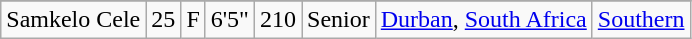<table class="wikitable sortable" border="1" style=text-align:center;">
<tr align=center>
</tr>
<tr>
<td>Samkelo Cele</td>
<td>25</td>
<td>F</td>
<td>6'5"</td>
<td>210</td>
<td>Senior</td>
<td><a href='#'>Durban</a>, <a href='#'>South Africa</a></td>
<td><a href='#'>Southern</a></td>
</tr>
</table>
